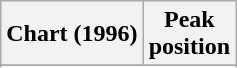<table class="wikitable sortable plainrowheaders">
<tr>
<th>Chart (1996)</th>
<th>Peak<br>position</th>
</tr>
<tr>
</tr>
<tr>
</tr>
<tr>
</tr>
<tr>
</tr>
<tr>
</tr>
<tr>
</tr>
<tr>
</tr>
<tr>
</tr>
</table>
